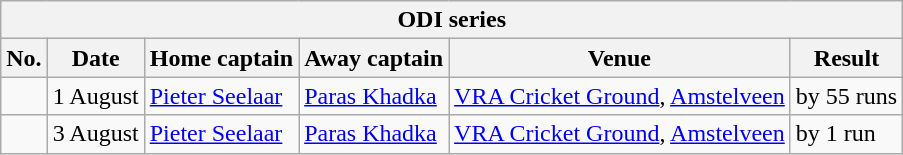<table class="wikitable">
<tr>
<th colspan="9">ODI series</th>
</tr>
<tr>
<th>No.</th>
<th>Date</th>
<th>Home captain</th>
<th>Away captain</th>
<th>Venue</th>
<th>Result</th>
</tr>
<tr>
<td></td>
<td>1 August</td>
<td><a href='#'>Pieter Seelaar</a></td>
<td><a href='#'>Paras Khadka</a></td>
<td><a href='#'>VRA Cricket Ground</a>, <a href='#'>Amstelveen</a></td>
<td> by 55 runs</td>
</tr>
<tr>
<td></td>
<td>3 August</td>
<td><a href='#'>Pieter Seelaar</a></td>
<td><a href='#'>Paras Khadka</a></td>
<td><a href='#'>VRA Cricket Ground</a>, <a href='#'>Amstelveen</a></td>
<td> by 1 run</td>
</tr>
</table>
